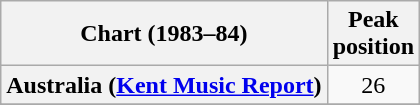<table class="wikitable sortable plainrowheaders" style="text-align:center">
<tr>
<th scope="col">Chart (1983–84)</th>
<th scope="col">Peak<br>position</th>
</tr>
<tr>
<th scope="row">Australia (<a href='#'>Kent Music Report</a>)</th>
<td>26</td>
</tr>
<tr>
</tr>
<tr>
</tr>
<tr>
</tr>
<tr>
</tr>
</table>
